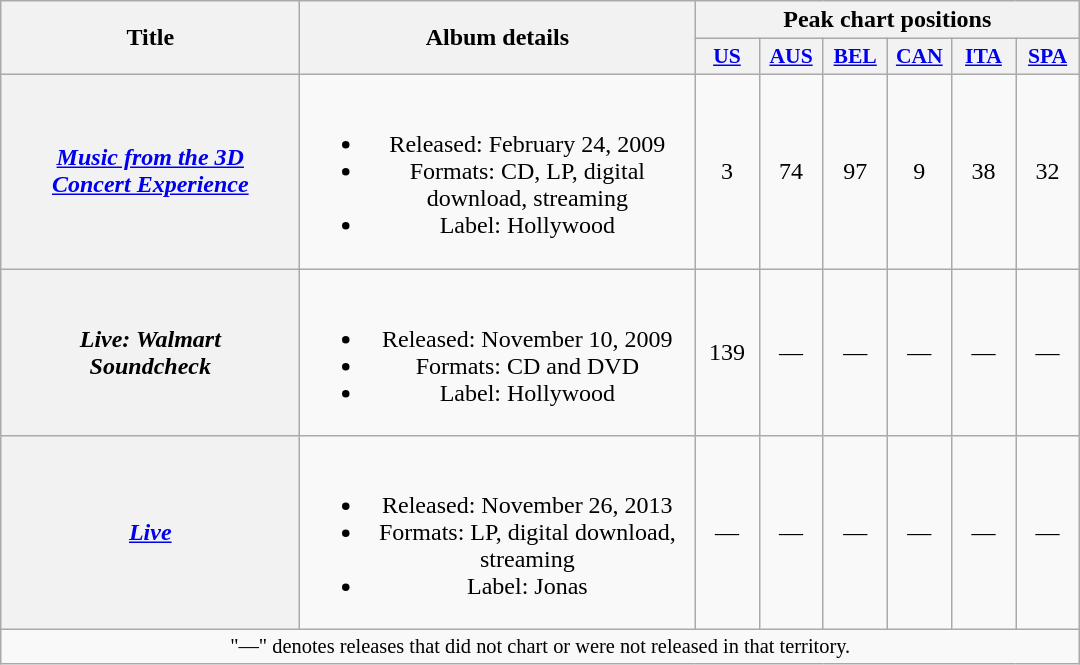<table class="wikitable plainrowheaders" style="text-align:center;" border="1">
<tr>
<th scope="col" rowspan="2" style="width:12em;">Title</th>
<th scope="col" rowspan="2" style="width:16em;">Album details</th>
<th scope="col" colspan="6">Peak chart positions</th>
</tr>
<tr>
<th scope="col" style="width:2.5em;font-size:90%;"><a href='#'>US</a><br></th>
<th scope="col" style="width:2.5em;font-size:90%;"><a href='#'>AUS</a><br></th>
<th scope="col" style="width:2.5em;font-size:90%;"><a href='#'>BEL</a><br></th>
<th scope="col" style="width:2.5em;font-size:90%;"><a href='#'>CAN</a><br></th>
<th scope="col" style="width:2.5em;font-size:90%;"><a href='#'>ITA</a><br></th>
<th scope="col" style="width:2.5em;font-size:90%;"><a href='#'>SPA</a><br></th>
</tr>
<tr>
<th scope="row"><em><a href='#'>Music from the 3D<br>Concert Experience</a></em></th>
<td><br><ul><li>Released: February 24, 2009</li><li>Formats: CD, LP, digital download, streaming</li><li>Label: Hollywood</li></ul></td>
<td>3</td>
<td>74</td>
<td>97</td>
<td>9</td>
<td>38</td>
<td>32</td>
</tr>
<tr>
<th scope="row"><em>Live: Walmart<br>Soundcheck</em></th>
<td><br><ul><li>Released: November 10, 2009</li><li>Formats: CD and DVD</li><li>Label: Hollywood</li></ul></td>
<td>139</td>
<td>—</td>
<td>—</td>
<td>—</td>
<td>—</td>
<td>—</td>
</tr>
<tr>
<th scope="row"><em><a href='#'>Live</a></em></th>
<td><br><ul><li>Released: November 26, 2013</li><li>Formats: LP, digital download, streaming</li><li>Label: Jonas</li></ul></td>
<td>—</td>
<td>—</td>
<td>—</td>
<td>—</td>
<td>—</td>
<td>—</td>
</tr>
<tr>
<td align="center" colspan="14" style="font-size:85%">"—" denotes releases that did not chart or were not released in that territory.</td>
</tr>
</table>
